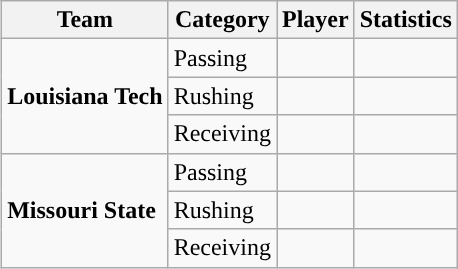<table class="wikitable" style="float: right;">
<tr>
<th>Team</th>
<th>Category</th>
<th>Player</th>
<th>Statistics</th>
</tr>
<tr>
<td rowspan=3><strong>Louisiana Tech</strong></td>
<td>Passing</td>
<td></td>
<td></td>
</tr>
<tr>
<td>Rushing</td>
<td></td>
<td></td>
</tr>
<tr>
<td>Receiving</td>
<td></td>
<td></td>
</tr>
<tr>
<td rowspan=3><strong>Missouri State</strong></td>
<td>Passing</td>
<td></td>
<td></td>
</tr>
<tr>
<td>Rushing</td>
<td></td>
<td></td>
</tr>
<tr>
<td>Receiving</td>
<td></td>
<td></td>
</tr>
</table>
